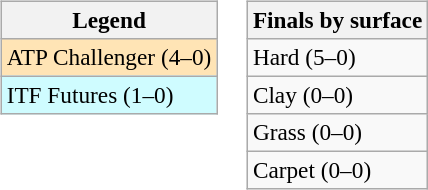<table>
<tr valign=top>
<td><br><table class=wikitable style=font-size:97%>
<tr>
<th>Legend</th>
</tr>
<tr bgcolor=moccasin>
<td>ATP Challenger (4–0)</td>
</tr>
<tr bgcolor=cffcff>
<td>ITF Futures (1–0)</td>
</tr>
</table>
</td>
<td><br><table class=wikitable style=font-size:97%>
<tr>
<th>Finals by surface</th>
</tr>
<tr>
<td>Hard (5–0)</td>
</tr>
<tr>
<td>Clay (0–0)</td>
</tr>
<tr>
<td>Grass (0–0)</td>
</tr>
<tr>
<td>Carpet (0–0)</td>
</tr>
</table>
</td>
</tr>
</table>
